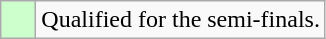<table class="wikitable">
<tr>
<td style="background: #ccffcc;">    </td>
<td>Qualified for the semi-finals.</td>
</tr>
</table>
